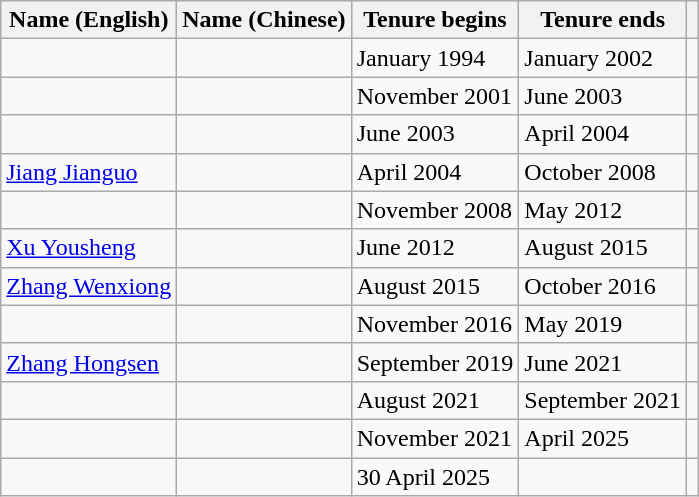<table class="wikitable">
<tr>
<th>Name (English)</th>
<th>Name (Chinese)</th>
<th>Tenure begins</th>
<th>Tenure ends</th>
<th></th>
</tr>
<tr>
<td></td>
<td></td>
<td>January 1994</td>
<td>January 2002</td>
<td></td>
</tr>
<tr>
<td></td>
<td></td>
<td>November 2001</td>
<td>June 2003</td>
<td></td>
</tr>
<tr>
<td></td>
<td></td>
<td>June 2003</td>
<td>April 2004</td>
<td></td>
</tr>
<tr>
<td><a href='#'>Jiang Jianguo</a></td>
<td></td>
<td>April 2004</td>
<td>October 2008</td>
<td></td>
</tr>
<tr>
<td></td>
<td></td>
<td>November 2008</td>
<td>May 2012</td>
<td></td>
</tr>
<tr>
<td><a href='#'>Xu Yousheng</a></td>
<td></td>
<td>June 2012</td>
<td>August 2015</td>
<td></td>
</tr>
<tr>
<td><a href='#'>Zhang Wenxiong</a></td>
<td></td>
<td>August 2015</td>
<td>October 2016</td>
<td></td>
</tr>
<tr>
<td></td>
<td></td>
<td>November 2016</td>
<td>May 2019</td>
<td></td>
</tr>
<tr>
<td><a href='#'>Zhang Hongsen</a></td>
<td></td>
<td>September 2019</td>
<td>June 2021</td>
<td></td>
</tr>
<tr>
<td></td>
<td></td>
<td>August 2021</td>
<td>September 2021</td>
<td></td>
</tr>
<tr>
<td></td>
<td></td>
<td>November 2021</td>
<td>April 2025</td>
<td></td>
</tr>
<tr>
<td></td>
<td></td>
<td>30 April 2025</td>
<td></td>
<td></td>
</tr>
</table>
